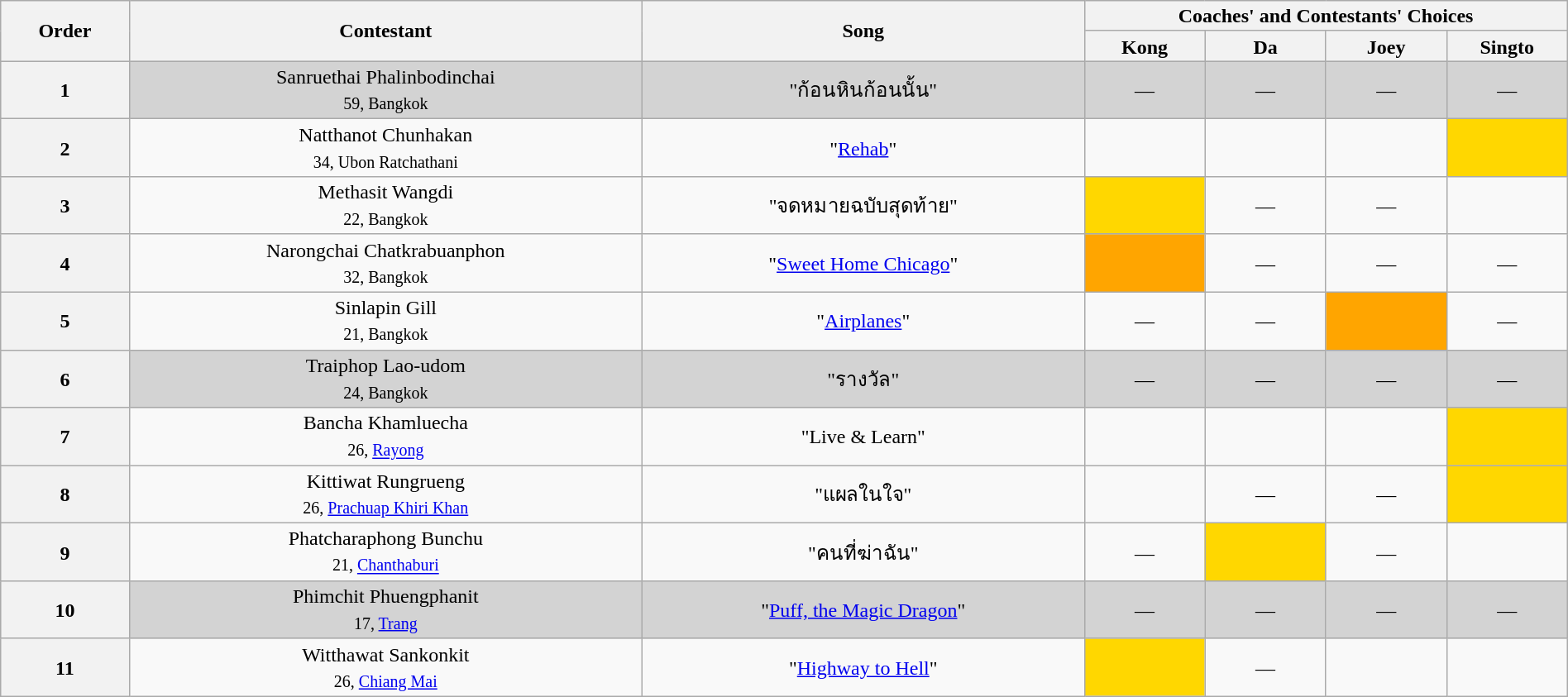<table class="wikitable" style="text-align:center; line-height:17px; width:100%;">
<tr>
<th rowspan=2>Order</th>
<th rowspan=2>Contestant</th>
<th rowspan=2>Song</th>
<th colspan=4>Coaches' and Contestants' Choices</th>
</tr>
<tr>
<th width="90">Kong</th>
<th width="90">Da</th>
<th width="90">Joey</th>
<th width="90">Singto</th>
</tr>
<tr bgcolor=lightgrey>
<th>1</th>
<td>Sanruethai Phalinbodinchai<br><sub>59, Bangkok</sub></td>
<td>"ก้อนหินก้อนนั้น"</td>
<td>—</td>
<td>—</td>
<td>—</td>
<td>—</td>
</tr>
<tr>
<th>2</th>
<td>Natthanot Chunhakan<br><sub>34, Ubon Ratchathani</sub></td>
<td>"<a href='#'>Rehab</a>"</td>
<td style = "text-align:center;"></td>
<td style = "text-align:center;"></td>
<td style = "text-align:center;"></td>
<td style = "background:gold;text-align:center;"></td>
</tr>
<tr>
<th>3</th>
<td>Methasit Wangdi<br><sub>22, Bangkok</sub></td>
<td>"จดหมายฉบับสุดท้าย"</td>
<td style = "background:gold;text-align:center;"></td>
<td>—</td>
<td>—</td>
<td style = "text-align:center;"></td>
</tr>
<tr>
<th>4</th>
<td>Narongchai Chatkrabuanphon<br><sub>32, Bangkok</sub></td>
<td>"<a href='#'>Sweet Home Chicago</a>"</td>
<td style = "background:orange;text-align:center;"></td>
<td>—</td>
<td>—</td>
<td>—</td>
</tr>
<tr>
<th>5</th>
<td>Sinlapin Gill<br><sub>21, Bangkok</sub></td>
<td>"<a href='#'>Airplanes</a>"</td>
<td>—</td>
<td>—</td>
<td style = "background:orange;text-align:center;"></td>
<td>—</td>
</tr>
<tr bgcolor=lightgrey>
<th>6</th>
<td>Traiphop Lao-udom<br><sub>24, Bangkok</sub></td>
<td>"รางวัล"</td>
<td>—</td>
<td>—</td>
<td>—</td>
<td>—</td>
</tr>
<tr>
<th>7</th>
<td>Bancha Khamluecha<br><sub>26, <a href='#'>Rayong</a></sub></td>
<td>"Live & Learn"</td>
<td style = "text-align:center;"></td>
<td style = "text-align:center;"></td>
<td style = "text-align:center;"></td>
<td style = "background:gold;text-align:center;"></td>
</tr>
<tr>
<th>8</th>
<td>Kittiwat Rungrueng<br><sub>26, <a href='#'>Prachuap Khiri Khan</a></sub></td>
<td>"แผลในใจ"</td>
<td style = "text-align:center;"></td>
<td>—</td>
<td>—</td>
<td style = "background:gold;text-align:center;"></td>
</tr>
<tr>
<th>9</th>
<td>Phatcharaphong Bunchu<br><sub>21, <a href='#'>Chanthaburi</a></sub></td>
<td>"คนที่ฆ่าฉัน"</td>
<td>—</td>
<td style = "background:gold;text-align:center;"></td>
<td>—</td>
<td style = "text-align:center;"></td>
</tr>
<tr bgcolor=lightgrey>
<th>10</th>
<td>Phimchit Phuengphanit<br><sub>17, <a href='#'>Trang</a></sub></td>
<td>"<a href='#'>Puff, the Magic Dragon</a>"</td>
<td>—</td>
<td>—</td>
<td>—</td>
<td>—</td>
</tr>
<tr>
<th>11</th>
<td>Witthawat Sankonkit<br><sub>26, <a href='#'>Chiang Mai</a></sub></td>
<td>"<a href='#'>Highway to Hell</a>"</td>
<td style = "background:gold;text-align:center;"></td>
<td>—</td>
<td style = "text-align:center;"></td>
<td style = "text-align:center;"></td>
</tr>
</table>
